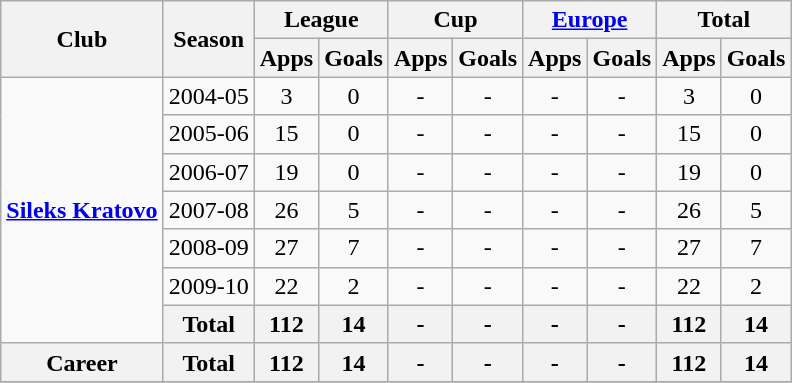<table class="wikitable sortable" style="text-align: center;">
<tr>
<th rowspan="2">Club</th>
<th rowspan="2">Season</th>
<th colspan="2">League</th>
<th colspan="2">Cup</th>
<th colspan="2"><a href='#'>Europe</a></th>
<th colspan="2">Total</th>
</tr>
<tr>
<th>Apps</th>
<th>Goals</th>
<th>Apps</th>
<th>Goals</th>
<th>Apps</th>
<th>Goals</th>
<th>Apps</th>
<th>Goals</th>
</tr>
<tr>
<td rowspan="7"><strong><a href='#'>Sileks Kratovo</a></strong></td>
<td>2004-05</td>
<td>3</td>
<td>0</td>
<td>-</td>
<td>-</td>
<td>-</td>
<td>-</td>
<td>3</td>
<td>0</td>
</tr>
<tr>
<td>2005-06</td>
<td>15</td>
<td>0</td>
<td>-</td>
<td>-</td>
<td>-</td>
<td>-</td>
<td>15</td>
<td>0</td>
</tr>
<tr>
<td>2006-07</td>
<td>19</td>
<td>0</td>
<td>-</td>
<td>-</td>
<td>-</td>
<td>-</td>
<td>19</td>
<td>0</td>
</tr>
<tr>
<td>2007-08</td>
<td>26</td>
<td>5</td>
<td>-</td>
<td>-</td>
<td>-</td>
<td>-</td>
<td>26</td>
<td>5</td>
</tr>
<tr>
<td>2008-09</td>
<td>27</td>
<td>7</td>
<td>-</td>
<td>-</td>
<td>-</td>
<td>-</td>
<td>27</td>
<td>7</td>
</tr>
<tr>
<td>2009-10</td>
<td>22</td>
<td>2</td>
<td>-</td>
<td>-</td>
<td>-</td>
<td>-</td>
<td>22</td>
<td>2</td>
</tr>
<tr>
<th>Total</th>
<th>112</th>
<th>14</th>
<th>-</th>
<th>-</th>
<th>-</th>
<th>-</th>
<th>112</th>
<th>14</th>
</tr>
<tr>
<th>Career</th>
<th>Total</th>
<th>112</th>
<th>14</th>
<th>-</th>
<th>-</th>
<th>-</th>
<th>-</th>
<th>112</th>
<th>14</th>
</tr>
<tr>
</tr>
</table>
